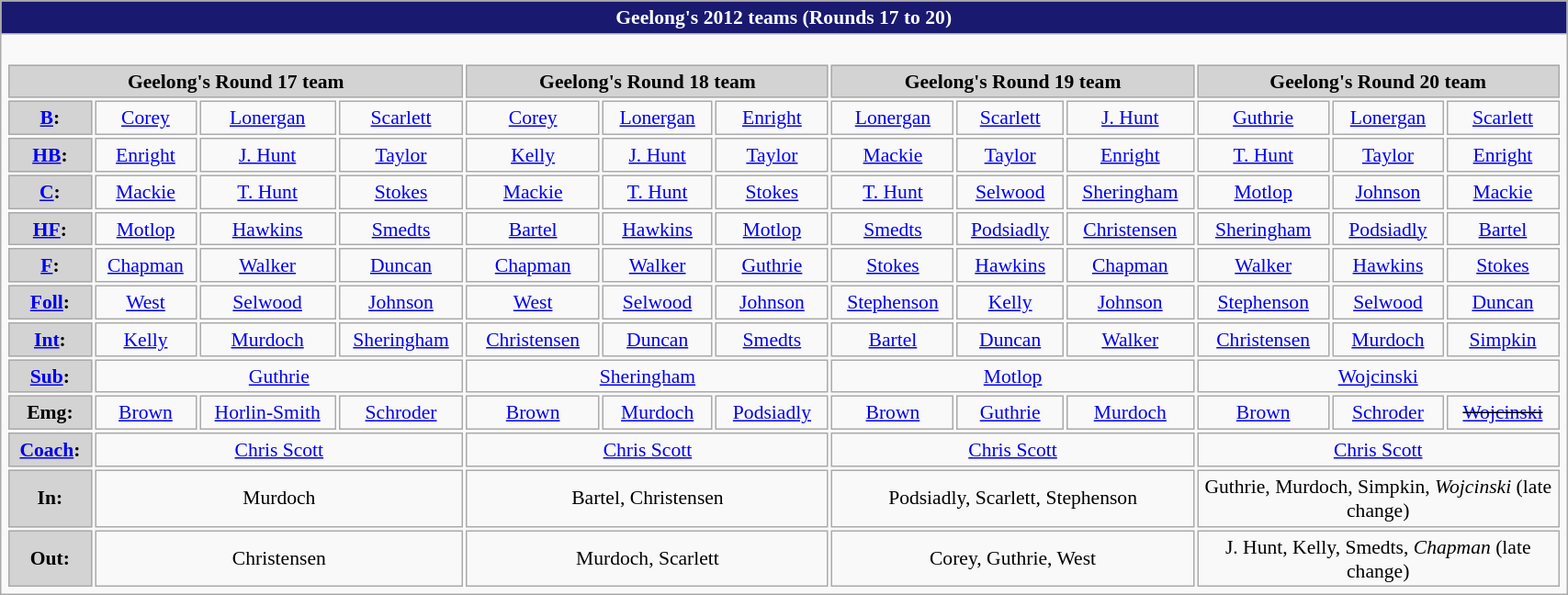<table class="collapsible collapsed wikitable"  style="font-size:90%; text-align:center; width:90%;">
<tr>
<th style="text-align:center; background:#191970; color:white; width:90%;"><strong>Geelong's 2012 teams (Rounds 17 to 20)</strong></th>
</tr>
<tr>
<td><br><table>
<tr style="text-align:center; background:#d3d3d3;">
<td colspan="4;"  style="width:25%;"><strong>Geelong's Round 17 team</strong></td>
<td colspan="3;"  style="width:20%;"><strong>Geelong's Round 18 team</strong></td>
<td colspan="3;"  style="width:20%;"><strong>Geelong's Round 19 team</strong></td>
<td colspan="3;"  style="width:20%;"><strong>Geelong's Round 20 team</strong></td>
</tr>
<tr>
<td style="background:#d3d3d3;"><strong><a href='#'>B</a>:</strong></td>
<td><a href='#'>Corey</a></td>
<td><a href='#'>Lonergan</a></td>
<td><a href='#'>Scarlett</a></td>
<td><a href='#'>Corey</a></td>
<td><a href='#'>Lonergan</a></td>
<td><a href='#'>Enright</a></td>
<td><a href='#'>Lonergan</a></td>
<td><a href='#'>Scarlett</a></td>
<td><a href='#'>J. Hunt</a> </td>
<td><a href='#'>Guthrie</a></td>
<td><a href='#'>Lonergan</a></td>
<td><a href='#'>Scarlett</a></td>
</tr>
<tr>
<td style="background:#d3d3d3;"><strong><a href='#'>HB</a>:</strong></td>
<td><a href='#'>Enright</a></td>
<td><a href='#'>J. Hunt</a></td>
<td><a href='#'>Taylor</a></td>
<td><a href='#'>Kelly</a></td>
<td><a href='#'>J. Hunt</a></td>
<td><a href='#'>Taylor</a></td>
<td><a href='#'>Mackie</a></td>
<td><a href='#'>Taylor</a></td>
<td><a href='#'>Enright</a></td>
<td><a href='#'>T. Hunt</a></td>
<td><a href='#'>Taylor</a></td>
<td><a href='#'>Enright</a></td>
</tr>
<tr>
<td style="background:#d3d3d3;"><strong><a href='#'>C</a>:</strong></td>
<td><a href='#'>Mackie</a></td>
<td><a href='#'>T. Hunt</a></td>
<td><a href='#'>Stokes</a></td>
<td><a href='#'>Mackie</a></td>
<td><a href='#'>T. Hunt</a></td>
<td><a href='#'>Stokes</a></td>
<td><a href='#'>T. Hunt</a></td>
<td><a href='#'>Selwood</a></td>
<td><a href='#'>Sheringham</a></td>
<td><a href='#'>Motlop</a></td>
<td><a href='#'>Johnson</a></td>
<td><a href='#'>Mackie</a></td>
</tr>
<tr>
<td style="background:#d3d3d3;"><strong><a href='#'>HF</a>:</strong></td>
<td><a href='#'>Motlop</a></td>
<td><a href='#'>Hawkins</a></td>
<td><a href='#'>Smedts</a></td>
<td><a href='#'>Bartel</a></td>
<td><a href='#'>Hawkins</a></td>
<td><a href='#'>Motlop</a></td>
<td><a href='#'>Smedts</a></td>
<td><a href='#'>Podsiadly</a></td>
<td><a href='#'>Christensen</a></td>
<td><a href='#'>Sheringham</a></td>
<td><a href='#'>Podsiadly</a></td>
<td><a href='#'>Bartel</a></td>
</tr>
<tr>
<td style="background:#d3d3d3;"><strong><a href='#'>F</a>:</strong></td>
<td><a href='#'>Chapman</a></td>
<td><a href='#'>Walker</a></td>
<td><a href='#'>Duncan</a></td>
<td><a href='#'>Chapman</a></td>
<td><a href='#'>Walker</a></td>
<td><a href='#'>Guthrie</a></td>
<td><a href='#'>Stokes</a></td>
<td><a href='#'>Hawkins</a></td>
<td><a href='#'>Chapman</a></td>
<td><a href='#'>Walker</a></td>
<td><a href='#'>Hawkins</a> </td>
<td><a href='#'>Stokes</a></td>
</tr>
<tr>
<td style="background:#d3d3d3;"><strong><a href='#'>Foll</a>:</strong></td>
<td><a href='#'>West</a></td>
<td><a href='#'>Selwood</a></td>
<td><a href='#'>Johnson</a> </td>
<td><a href='#'>West</a></td>
<td><a href='#'>Selwood</a></td>
<td><a href='#'>Johnson</a> </td>
<td><a href='#'>Stephenson</a></td>
<td><a href='#'>Kelly</a></td>
<td><a href='#'>Johnson</a></td>
<td><a href='#'>Stephenson</a></td>
<td><a href='#'>Selwood</a></td>
<td><a href='#'>Duncan</a></td>
</tr>
<tr>
<td style="background:#d3d3d3;"><strong><a href='#'>Int</a>:</strong></td>
<td><a href='#'>Kelly</a></td>
<td><a href='#'>Murdoch</a></td>
<td><a href='#'>Sheringham</a></td>
<td><a href='#'>Christensen</a></td>
<td><a href='#'>Duncan</a></td>
<td><a href='#'>Smedts</a></td>
<td><a href='#'>Bartel</a></td>
<td><a href='#'>Duncan</a></td>
<td><a href='#'>Walker</a></td>
<td><a href='#'>Christensen</a></td>
<td><a href='#'>Murdoch</a></td>
<td><a href='#'>Simpkin</a></td>
</tr>
<tr>
<td style="background:#d3d3d3;"><strong><a href='#'>Sub</a>:</strong></td>
<td colspan=3><a href='#'>Guthrie</a> </td>
<td colspan=3><a href='#'>Sheringham</a> </td>
<td colspan=3><a href='#'>Motlop</a> </td>
<td colspan=3><a href='#'>Wojcinski</a> </td>
</tr>
<tr>
<td style="background:#d3d3d3;"><strong>Emg:</strong></td>
<td><a href='#'>Brown</a></td>
<td><a href='#'>Horlin-Smith</a></td>
<td><a href='#'>Schroder</a></td>
<td><a href='#'>Brown</a></td>
<td><a href='#'>Murdoch</a></td>
<td><a href='#'>Podsiadly</a></td>
<td><a href='#'>Brown</a></td>
<td><a href='#'>Guthrie</a></td>
<td><a href='#'>Murdoch</a></td>
<td><a href='#'>Brown</a></td>
<td><a href='#'>Schroder</a></td>
<td><s><a href='#'>Wojcinski</a></s></td>
</tr>
<tr>
<td style="background:#d3d3d3;"><strong><a href='#'>Coach</a>:</strong></td>
<td colspan=3><a href='#'>Chris Scott</a></td>
<td colspan=3><a href='#'>Chris Scott</a></td>
<td colspan=3><a href='#'>Chris Scott</a></td>
<td colspan=3><a href='#'>Chris Scott</a></td>
</tr>
<tr>
<td style="background:#d3d3d3;"> <strong>In:</strong></td>
<td colspan=3>Murdoch</td>
<td colspan=3>Bartel, Christensen</td>
<td colspan=3>Podsiadly, Scarlett, Stephenson</td>
<td colspan=3>Guthrie, Murdoch, Simpkin, <em>Wojcinski</em> (late change)</td>
</tr>
<tr>
<td style="background:#d3d3d3;"> <strong>Out:</strong></td>
<td colspan=3>Christensen</td>
<td colspan=3>Murdoch, Scarlett</td>
<td colspan=3>Corey, Guthrie, West</td>
<td colspan=3>J. Hunt, Kelly, Smedts, <em>Chapman</em> (late change)</td>
</tr>
</table>
</td>
</tr>
</table>
